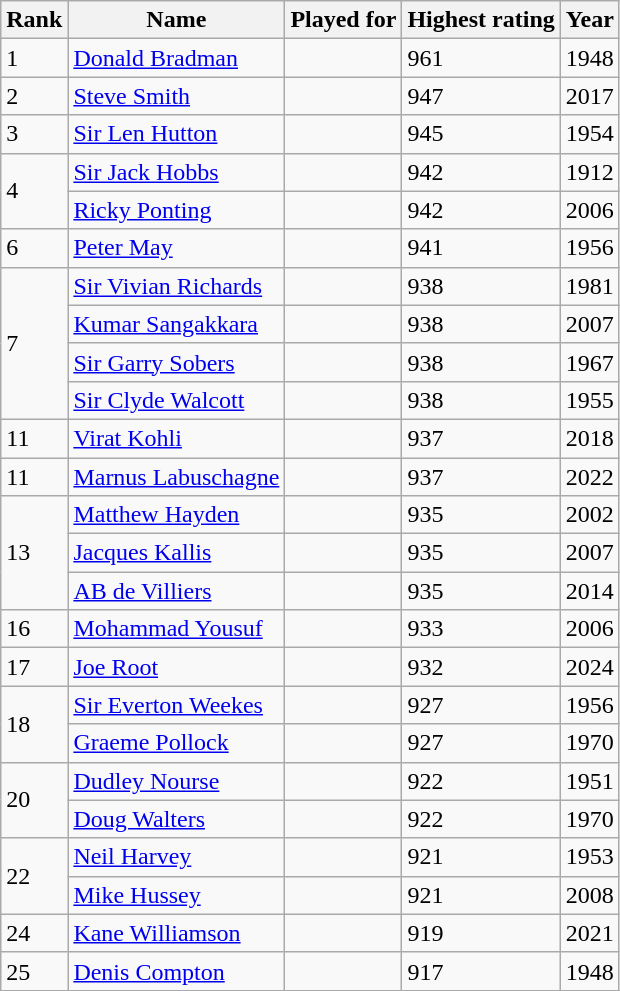<table class=wikitable>
<tr>
<th>Rank</th>
<th>Name</th>
<th>Played for</th>
<th>Highest rating</th>
<th>Year</th>
</tr>
<tr>
<td>1</td>
<td><a href='#'>Donald Bradman</a></td>
<td></td>
<td>961</td>
<td>1948</td>
</tr>
<tr>
<td>2</td>
<td><a href='#'>Steve Smith</a></td>
<td></td>
<td>947</td>
<td>2017</td>
</tr>
<tr>
<td>3</td>
<td><a href='#'>Sir Len Hutton</a></td>
<td></td>
<td>945</td>
<td>1954</td>
</tr>
<tr>
<td rowspan=2>4</td>
<td><a href='#'>Sir Jack Hobbs</a></td>
<td></td>
<td>942</td>
<td>1912</td>
</tr>
<tr>
<td><a href='#'>Ricky Ponting</a></td>
<td></td>
<td>942</td>
<td>2006</td>
</tr>
<tr>
<td>6</td>
<td><a href='#'>Peter May</a></td>
<td></td>
<td>941</td>
<td>1956</td>
</tr>
<tr>
<td rowspan=4>7</td>
<td><a href='#'>Sir Vivian Richards</a></td>
<td></td>
<td>938</td>
<td>1981</td>
</tr>
<tr>
<td><a href='#'>Kumar Sangakkara</a></td>
<td></td>
<td>938</td>
<td>2007</td>
</tr>
<tr>
<td><a href='#'>Sir Garry Sobers</a></td>
<td></td>
<td>938</td>
<td>1967</td>
</tr>
<tr>
<td><a href='#'>Sir Clyde Walcott</a></td>
<td></td>
<td>938</td>
<td>1955</td>
</tr>
<tr>
<td>11</td>
<td><a href='#'>Virat Kohli</a></td>
<td></td>
<td>937</td>
<td>2018</td>
</tr>
<tr>
<td>11</td>
<td><a href='#'>Marnus Labuschagne</a></td>
<td></td>
<td>937</td>
<td>2022</td>
</tr>
<tr>
<td rowspan=3>13</td>
<td><a href='#'>Matthew Hayden</a></td>
<td></td>
<td>935</td>
<td>2002</td>
</tr>
<tr>
<td><a href='#'>Jacques Kallis</a></td>
<td></td>
<td>935</td>
<td>2007</td>
</tr>
<tr>
<td><a href='#'>AB de Villiers</a></td>
<td></td>
<td>935</td>
<td>2014</td>
</tr>
<tr>
<td>16</td>
<td><a href='#'>Mohammad Yousuf</a></td>
<td></td>
<td>933</td>
<td>2006</td>
</tr>
<tr>
<td>17</td>
<td><a href='#'>Joe Root</a></td>
<td></td>
<td>932</td>
<td>2024</td>
</tr>
<tr>
<td rowspan=2>18</td>
<td><a href='#'>Sir Everton Weekes</a></td>
<td></td>
<td>927</td>
<td>1956</td>
</tr>
<tr>
<td><a href='#'>Graeme Pollock</a></td>
<td></td>
<td>927</td>
<td>1970</td>
</tr>
<tr>
<td rowspan=2>20</td>
<td><a href='#'>Dudley Nourse</a></td>
<td></td>
<td>922</td>
<td>1951</td>
</tr>
<tr>
<td><a href='#'>Doug Walters</a></td>
<td></td>
<td>922</td>
<td>1970</td>
</tr>
<tr>
<td rowspan=2>22</td>
<td><a href='#'>Neil Harvey</a></td>
<td></td>
<td>921</td>
<td>1953</td>
</tr>
<tr>
<td><a href='#'>Mike Hussey</a></td>
<td></td>
<td>921</td>
<td>2008</td>
</tr>
<tr>
<td>24</td>
<td><a href='#'>Kane Williamson</a></td>
<td></td>
<td>919</td>
<td>2021</td>
</tr>
<tr>
<td>25</td>
<td><a href='#'>Denis Compton</a></td>
<td></td>
<td>917</td>
<td>1948</td>
</tr>
</table>
